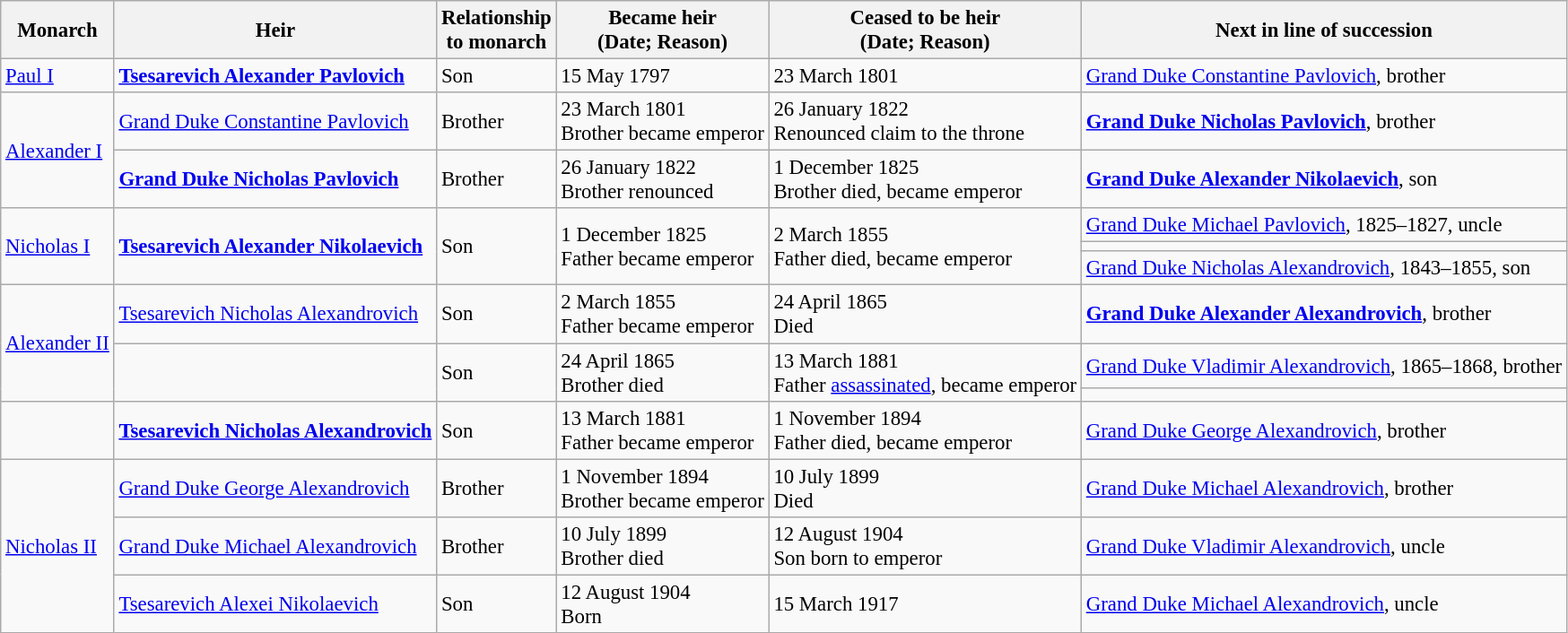<table class="wikitable" style="font-size:95%">
<tr>
<th>Monarch</th>
<th>Heir</th>
<th>Relationship<br>to monarch</th>
<th>Became heir<br>(Date; Reason)</th>
<th>Ceased to be heir<br>(Date; Reason)</th>
<th>Next in line of succession</th>
</tr>
<tr>
<td><a href='#'>Paul I</a></td>
<td><strong><a href='#'>Tsesarevich Alexander Pavlovich</a></strong></td>
<td>Son</td>
<td>15 May 1797<br></td>
<td>23 March 1801<br></td>
<td><a href='#'>Grand Duke Constantine Pavlovich</a>, brother</td>
</tr>
<tr>
<td rowspan="2"><a href='#'>Alexander I</a></td>
<td><a href='#'>Grand Duke Constantine Pavlovich</a></td>
<td>Brother</td>
<td>23 March 1801<br>Brother became emperor</td>
<td>26 January 1822<br>Renounced claim to the throne</td>
<td><strong><a href='#'>Grand Duke Nicholas Pavlovich</a></strong>, brother</td>
</tr>
<tr>
<td><strong><a href='#'>Grand Duke Nicholas Pavlovich</a></strong></td>
<td>Brother</td>
<td>26 January 1822<br>Brother renounced</td>
<td>1 December 1825<br>Brother died, became emperor</td>
<td><strong><a href='#'>Grand Duke Alexander Nikolaevich</a></strong>, son</td>
</tr>
<tr>
<td rowspan="3"><a href='#'>Nicholas I</a></td>
<td rowspan="3"><strong><a href='#'>Tsesarevich Alexander Nikolaevich</a></strong></td>
<td rowspan="3">Son</td>
<td rowspan="3">1 December 1825<br>Father became emperor</td>
<td rowspan="3">2 March 1855<br>Father died, became emperor</td>
<td><a href='#'>Grand Duke Michael Pavlovich</a>, 1825–1827, uncle</td>
</tr>
<tr>
<td></td>
</tr>
<tr>
<td><a href='#'>Grand Duke Nicholas Alexandrovich</a>, 1843–1855, son</td>
</tr>
<tr>
<td rowspan="3"><a href='#'>Alexander II</a></td>
<td><a href='#'>Tsesarevich Nicholas Alexandrovich</a></td>
<td>Son</td>
<td>2 March 1855<br>Father became emperor</td>
<td>24 April 1865<br>Died</td>
<td><strong><a href='#'>Grand Duke Alexander Alexandrovich</a></strong>, brother</td>
</tr>
<tr>
<td rowspan="2"><strong></strong></td>
<td rowspan="2">Son</td>
<td rowspan="2">24 April 1865<br>Brother died</td>
<td rowspan="2">13 March 1881<br>Father <a href='#'>assassinated</a>, became emperor</td>
<td><a href='#'>Grand Duke Vladimir Alexandrovich</a>, 1865–1868, brother</td>
</tr>
<tr>
<td></td>
</tr>
<tr>
<td></td>
<td><strong><a href='#'>Tsesarevich Nicholas Alexandrovich</a></strong></td>
<td>Son</td>
<td>13 March 1881<br>Father became emperor</td>
<td>1 November 1894<br>Father died, became emperor</td>
<td><a href='#'>Grand Duke George Alexandrovich</a>, brother</td>
</tr>
<tr>
<td rowspan="3"><a href='#'>Nicholas II</a></td>
<td><a href='#'>Grand Duke George Alexandrovich</a></td>
<td>Brother</td>
<td>1 November 1894<br>Brother became emperor</td>
<td>10 July 1899<br>Died</td>
<td><a href='#'>Grand Duke Michael Alexandrovich</a>, brother</td>
</tr>
<tr>
<td><a href='#'>Grand Duke Michael Alexandrovich</a></td>
<td>Brother</td>
<td>10 July 1899<br>Brother died</td>
<td>12 August 1904<br>Son born to emperor</td>
<td><a href='#'>Grand Duke Vladimir Alexandrovich</a>, uncle</td>
</tr>
<tr>
<td><a href='#'>Tsesarevich Alexei Nikolaevich</a></td>
<td>Son</td>
<td>12 August 1904<br>Born</td>
<td>15 March 1917<br></td>
<td><a href='#'>Grand Duke Michael Alexandrovich</a>, uncle</td>
</tr>
</table>
